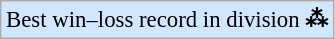<table class="wikitable" style="font-size:95%">
<tr>
<td align="center" bgcolor="#D0E7FF">Best win–loss record in division <strong>⁂</strong></td>
</tr>
</table>
